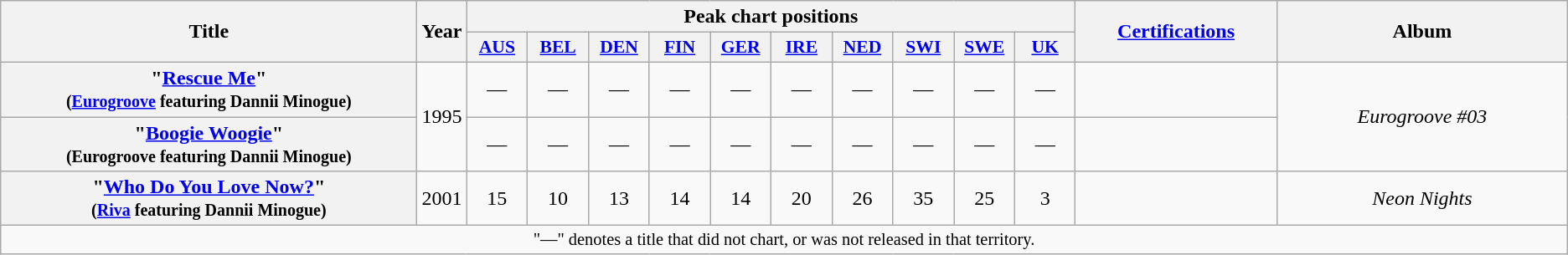<table class="wikitable plainrowheaders" style="text-align:center">
<tr>
<th rowspan="2" style="width:22em;">Title</th>
<th rowspan="2">Year</th>
<th colspan="10">Peak chart positions</th>
<th rowspan="2" style="width:10em;"><a href='#'>Certifications</a></th>
<th rowspan="2" style="width:15em;">Album</th>
</tr>
<tr>
<th style="width:3em;font-size:90%;"><a href='#'>AUS</a><br></th>
<th style="width:3em;font-size:90%;"><a href='#'>BEL</a><br></th>
<th style="width:3em;font-size:90%;"><a href='#'>DEN</a><br></th>
<th style="width:3em;font-size:90%;"><a href='#'>FIN</a><br></th>
<th style="width:3em;font-size:90%;"><a href='#'>GER</a><br></th>
<th style="width:3em;font-size:90%;"><a href='#'>IRE</a><br></th>
<th style="width:3em;font-size:90%;"><a href='#'>NED</a><br></th>
<th style="width:3em;font-size:90%;"><a href='#'>SWI</a><br></th>
<th style="width:3em;font-size:90%;"><a href='#'>SWE</a><br></th>
<th style="width:3em;font-size:90%;"><a href='#'>UK</a><br></th>
</tr>
<tr>
<th scope="row">"<a href='#'>Rescue Me</a>"<br><small>(<a href='#'>Eurogroove</a> featuring Dannii Minogue)</small></th>
<td rowspan="2">1995</td>
<td>—</td>
<td>—</td>
<td>—</td>
<td>—</td>
<td>—</td>
<td>—</td>
<td>—</td>
<td>—</td>
<td>—</td>
<td>—</td>
<td></td>
<td rowspan="2"><em>Eurogroove #03</em></td>
</tr>
<tr>
<th scope="row">"<a href='#'>Boogie Woogie</a>"<br><small>(Eurogroove featuring Dannii Minogue)</small></th>
<td>—</td>
<td>—</td>
<td>—</td>
<td>—</td>
<td>—</td>
<td>—</td>
<td>—</td>
<td>—</td>
<td>—</td>
<td>—</td>
<td></td>
</tr>
<tr>
<th scope="row">"<a href='#'>Who Do You Love Now?</a>"<br><small>(<a href='#'>Riva</a> featuring Dannii Minogue)</small></th>
<td>2001</td>
<td>15</td>
<td>10</td>
<td>13</td>
<td>14</td>
<td>14</td>
<td>20</td>
<td>26</td>
<td>35</td>
<td>25</td>
<td>3</td>
<td></td>
<td><em>Neon Nights</em></td>
</tr>
<tr>
<td colspan="20" style="font-size:85%; text-align:center">"—" denotes a title that did not chart, or was not released in that territory.</td>
</tr>
</table>
